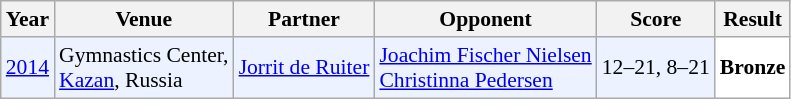<table class="sortable wikitable" style="font-size: 90%;">
<tr>
<th>Year</th>
<th>Venue</th>
<th>Partner</th>
<th>Opponent</th>
<th>Score</th>
<th>Result</th>
</tr>
<tr style="background:#ECF2FF">
<td align="center"><a href='#'>2014</a></td>
<td align="left">Gymnastics Center,<br><a href='#'>Kazan</a>, Russia</td>
<td align="left"> <a href='#'>Jorrit de Ruiter</a></td>
<td align="left"> <a href='#'>Joachim Fischer Nielsen</a><br> <a href='#'>Christinna Pedersen</a></td>
<td align="left">12–21, 8–21</td>
<td style="text-align:left; background:white"> <strong>Bronze</strong></td>
</tr>
</table>
